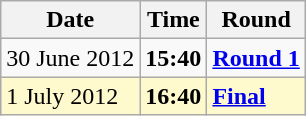<table class="wikitable">
<tr>
<th>Date</th>
<th>Time</th>
<th>Round</th>
</tr>
<tr>
<td>30 June 2012</td>
<td><strong>15:40</strong></td>
<td><strong><a href='#'>Round 1</a></strong></td>
</tr>
<tr style=background:lemonchiffon>
<td>1 July 2012</td>
<td><strong>16:40</strong></td>
<td><strong><a href='#'>Final</a></strong></td>
</tr>
</table>
